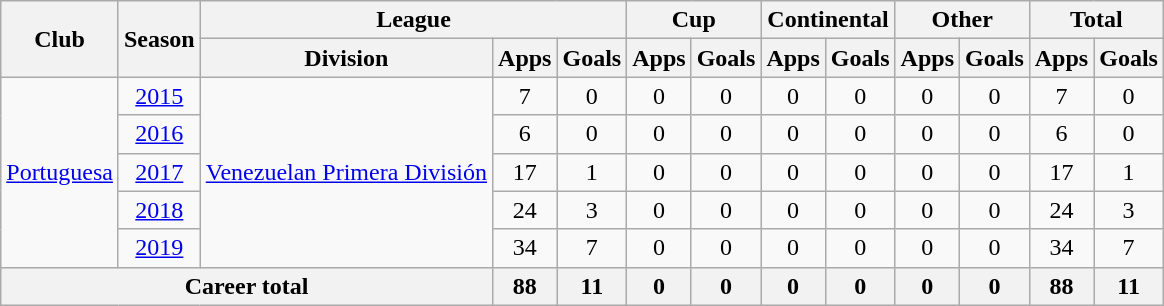<table class="wikitable" style="text-align: center">
<tr>
<th rowspan="2">Club</th>
<th rowspan="2">Season</th>
<th colspan="3">League</th>
<th colspan="2">Cup</th>
<th colspan="2">Continental</th>
<th colspan="2">Other</th>
<th colspan="2">Total</th>
</tr>
<tr>
<th>Division</th>
<th>Apps</th>
<th>Goals</th>
<th>Apps</th>
<th>Goals</th>
<th>Apps</th>
<th>Goals</th>
<th>Apps</th>
<th>Goals</th>
<th>Apps</th>
<th>Goals</th>
</tr>
<tr>
<td rowspan="5"><a href='#'>Portuguesa</a></td>
<td><a href='#'>2015</a></td>
<td rowspan="5"><a href='#'>Venezuelan Primera División</a></td>
<td>7</td>
<td>0</td>
<td>0</td>
<td>0</td>
<td>0</td>
<td>0</td>
<td>0</td>
<td>0</td>
<td>7</td>
<td>0</td>
</tr>
<tr>
<td><a href='#'>2016</a></td>
<td>6</td>
<td>0</td>
<td>0</td>
<td>0</td>
<td>0</td>
<td>0</td>
<td>0</td>
<td>0</td>
<td>6</td>
<td>0</td>
</tr>
<tr>
<td><a href='#'>2017</a></td>
<td>17</td>
<td>1</td>
<td>0</td>
<td>0</td>
<td>0</td>
<td>0</td>
<td>0</td>
<td>0</td>
<td>17</td>
<td>1</td>
</tr>
<tr>
<td><a href='#'>2018</a></td>
<td>24</td>
<td>3</td>
<td>0</td>
<td>0</td>
<td>0</td>
<td>0</td>
<td>0</td>
<td>0</td>
<td>24</td>
<td>3</td>
</tr>
<tr>
<td><a href='#'>2019</a></td>
<td>34</td>
<td>7</td>
<td>0</td>
<td>0</td>
<td>0</td>
<td>0</td>
<td>0</td>
<td>0</td>
<td>34</td>
<td>7</td>
</tr>
<tr>
<th colspan="3"><strong>Career total</strong></th>
<th>88</th>
<th>11</th>
<th>0</th>
<th>0</th>
<th>0</th>
<th>0</th>
<th>0</th>
<th>0</th>
<th>88</th>
<th>11</th>
</tr>
</table>
